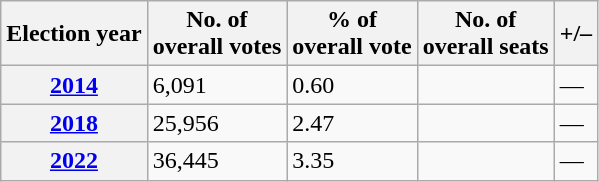<table class=wikitable>
<tr>
<th>Election year</th>
<th>No. of<br>overall votes</th>
<th>% of<br>overall vote</th>
<th>No. of<br>overall seats</th>
<th>+/–</th>
</tr>
<tr>
<th><a href='#'>2014</a></th>
<td>6,091</td>
<td>0.60</td>
<td></td>
<td>—</td>
</tr>
<tr>
<th><a href='#'>2018</a></th>
<td>25,956</td>
<td>2.47</td>
<td></td>
<td>—</td>
</tr>
<tr>
<th><a href='#'>2022</a></th>
<td>36,445</td>
<td>3.35</td>
<td></td>
<td>—</td>
</tr>
</table>
